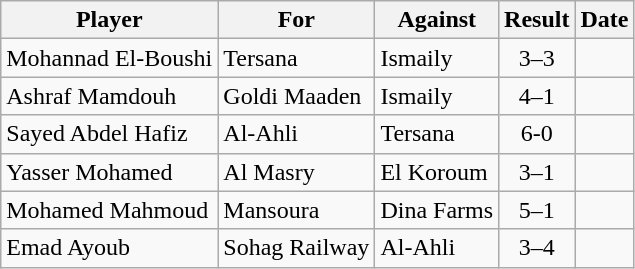<table class="wikitable sortable">
<tr>
<th>Player</th>
<th>For</th>
<th>Against</th>
<th style="text-align:center">Result</th>
<th>Date</th>
</tr>
<tr>
<td>Mohannad El-Boushi</td>
<td>Tersana</td>
<td>Ismaily</td>
<td style="text-align:center;">3–3</td>
<td></td>
</tr>
<tr>
<td>Ashraf Mamdouh</td>
<td>Goldi Maaden</td>
<td>Ismaily</td>
<td style="text-align:center;">4–1</td>
<td></td>
</tr>
<tr>
<td>Sayed Abdel Hafiz</td>
<td>Al-Ahli</td>
<td>Tersana</td>
<td style="text-align:center;">6-0</td>
<td></td>
</tr>
<tr>
<td>Yasser Mohamed</td>
<td>Al Masry</td>
<td>El Koroum</td>
<td style="text-align:center;">3–1</td>
<td></td>
</tr>
<tr>
<td>Mohamed Mahmoud</td>
<td>Mansoura</td>
<td>Dina Farms</td>
<td style="text-align:center;">5–1</td>
<td></td>
</tr>
<tr>
<td>Emad Ayoub</td>
<td>Sohag Railway</td>
<td>Al-Ahli</td>
<td style="text-align:center;">3–4</td>
<td></td>
</tr>
</table>
